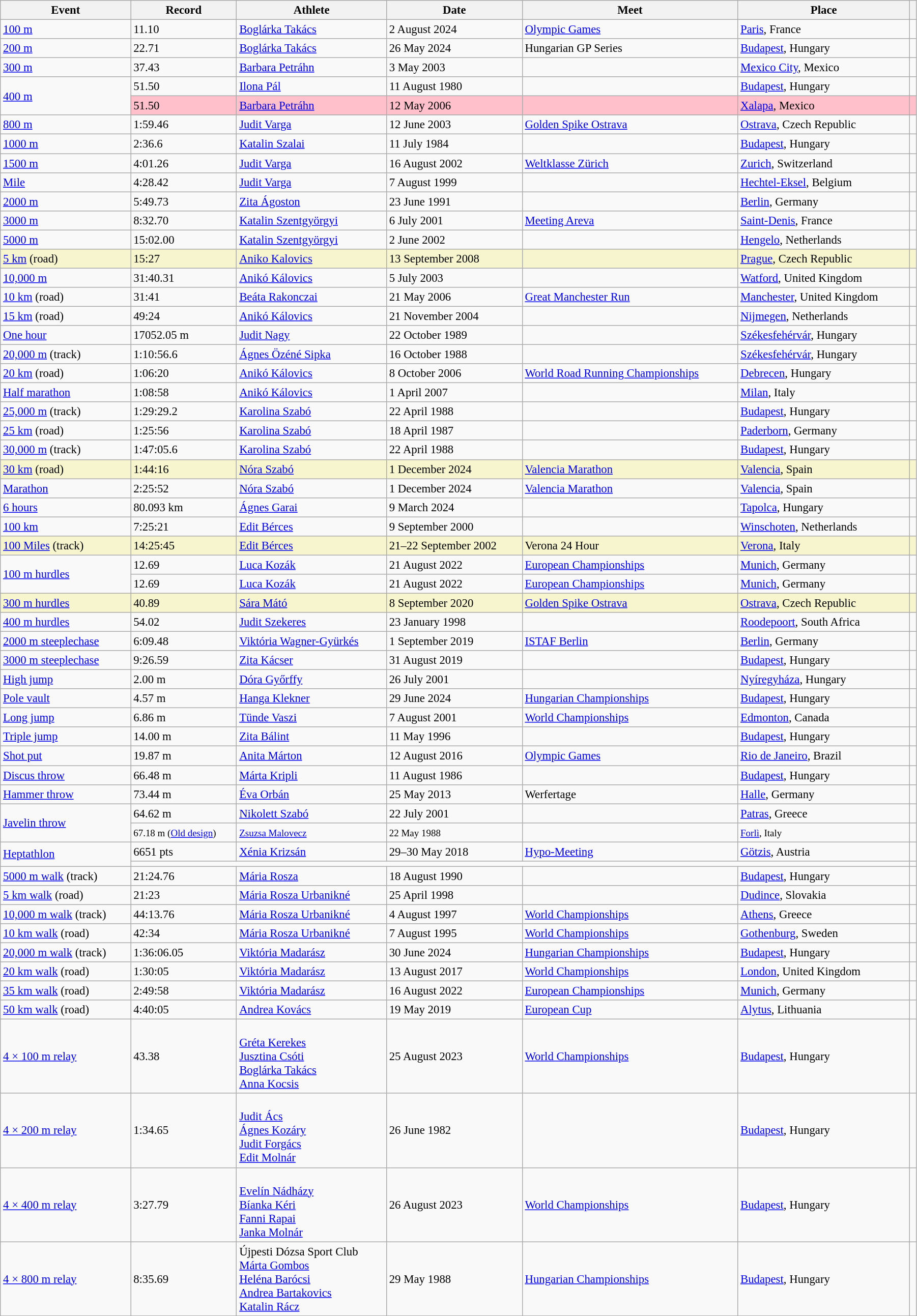<table class="wikitable" style="font-size:95%; width: 95%;">
<tr>
<th>Event</th>
<th>Record</th>
<th>Athlete</th>
<th>Date</th>
<th>Meet</th>
<th>Place</th>
<th></th>
</tr>
<tr>
<td><a href='#'>100 m</a></td>
<td>11.10 </td>
<td><a href='#'>Boglárka Takács</a></td>
<td>2 August 2024</td>
<td><a href='#'>Olympic Games</a></td>
<td><a href='#'>Paris</a>, France</td>
<td></td>
</tr>
<tr>
<td><a href='#'>200 m</a></td>
<td>22.71 </td>
<td><a href='#'>Boglárka Takács</a></td>
<td>26 May 2024</td>
<td>Hungarian GP Series</td>
<td><a href='#'>Budapest</a>, Hungary</td>
<td></td>
</tr>
<tr>
<td><a href='#'>300 m</a></td>
<td>37.43 </td>
<td><a href='#'>Barbara Petráhn</a></td>
<td>3 May 2003</td>
<td></td>
<td><a href='#'>Mexico City</a>, Mexico</td>
<td></td>
</tr>
<tr>
<td rowspan=2><a href='#'>400 m</a></td>
<td>51.50</td>
<td><a href='#'>Ilona Pál</a></td>
<td>11 August 1980</td>
<td></td>
<td><a href='#'>Budapest</a>, Hungary</td>
<td></td>
</tr>
<tr style="background:pink">
<td>51.50 </td>
<td><a href='#'>Barbara Petráhn</a></td>
<td>12 May 2006</td>
<td></td>
<td><a href='#'>Xalapa</a>, Mexico</td>
<td></td>
</tr>
<tr>
<td><a href='#'>800 m</a></td>
<td>1:59.46</td>
<td><a href='#'>Judit Varga</a></td>
<td>12 June 2003</td>
<td><a href='#'>Golden Spike Ostrava</a></td>
<td><a href='#'>Ostrava</a>, Czech Republic</td>
<td></td>
</tr>
<tr>
<td><a href='#'>1000 m</a></td>
<td>2:36.6</td>
<td><a href='#'>Katalin Szalai</a></td>
<td>11 July 1984</td>
<td></td>
<td><a href='#'>Budapest</a>, Hungary</td>
<td></td>
</tr>
<tr>
<td><a href='#'>1500 m</a></td>
<td>4:01.26</td>
<td><a href='#'>Judit Varga</a></td>
<td>16 August 2002</td>
<td><a href='#'>Weltklasse Zürich</a></td>
<td><a href='#'>Zurich</a>, Switzerland</td>
<td></td>
</tr>
<tr>
<td><a href='#'>Mile</a></td>
<td>4:28.42</td>
<td><a href='#'>Judit Varga</a></td>
<td>7 August 1999</td>
<td></td>
<td><a href='#'>Hechtel-Eksel</a>, Belgium</td>
<td></td>
</tr>
<tr>
<td><a href='#'>2000 m</a></td>
<td>5:49.73</td>
<td><a href='#'>Zita Ágoston</a></td>
<td>23 June 1991</td>
<td></td>
<td><a href='#'>Berlin</a>, Germany</td>
<td></td>
</tr>
<tr>
<td><a href='#'>3000 m</a></td>
<td>8:32.70</td>
<td><a href='#'>Katalin Szentgyörgyi</a></td>
<td>6 July 2001</td>
<td><a href='#'>Meeting Areva</a></td>
<td><a href='#'>Saint-Denis</a>, France</td>
<td></td>
</tr>
<tr>
<td><a href='#'>5000 m</a></td>
<td>15:02.00</td>
<td><a href='#'>Katalin Szentgyörgyi</a></td>
<td>2 June 2002</td>
<td></td>
<td><a href='#'>Hengelo</a>, Netherlands</td>
<td></td>
</tr>
<tr style="background:#f6F5CE;">
<td><a href='#'>5 km</a> (road)</td>
<td>15:27</td>
<td><a href='#'>Aniko Kalovics</a></td>
<td>13 September 2008</td>
<td></td>
<td><a href='#'>Prague</a>, Czech Republic</td>
<td></td>
</tr>
<tr>
<td><a href='#'>10,000 m</a></td>
<td>31:40.31</td>
<td><a href='#'>Anikó Kálovics</a></td>
<td>5 July 2003</td>
<td></td>
<td><a href='#'>Watford</a>, United Kingdom</td>
<td></td>
</tr>
<tr>
<td><a href='#'>10 km</a> (road)</td>
<td>31:41</td>
<td><a href='#'>Beáta Rakonczai</a></td>
<td>21 May 2006</td>
<td><a href='#'>Great Manchester Run</a></td>
<td><a href='#'>Manchester</a>, United Kingdom</td>
<td></td>
</tr>
<tr>
<td><a href='#'>15 km</a> (road)</td>
<td>49:24</td>
<td><a href='#'>Anikó Kálovics</a></td>
<td>21 November 2004</td>
<td></td>
<td><a href='#'>Nijmegen</a>, Netherlands</td>
<td></td>
</tr>
<tr>
<td><a href='#'>One hour</a></td>
<td>17052.05 m</td>
<td><a href='#'>Judit Nagy</a></td>
<td>22 October 1989</td>
<td></td>
<td><a href='#'>Székesfehérvár</a>, Hungary</td>
<td></td>
</tr>
<tr>
<td><a href='#'>20,000 m</a> (track)</td>
<td>1:10:56.6</td>
<td><a href='#'>Ágnes Özéné Sipka</a></td>
<td>16 October 1988</td>
<td></td>
<td><a href='#'>Székesfehérvár</a>, Hungary</td>
<td></td>
</tr>
<tr>
<td><a href='#'>20 km</a> (road)</td>
<td>1:06:20</td>
<td><a href='#'>Anikó Kálovics</a></td>
<td>8 October 2006</td>
<td><a href='#'>World Road Running Championships</a></td>
<td><a href='#'>Debrecen</a>, Hungary</td>
<td></td>
</tr>
<tr>
<td><a href='#'>Half marathon</a></td>
<td>1:08:58</td>
<td><a href='#'>Anikó Kálovics</a></td>
<td>1 April 2007</td>
<td></td>
<td><a href='#'>Milan</a>, Italy</td>
<td></td>
</tr>
<tr>
<td><a href='#'>25,000 m</a> (track)</td>
<td>1:29:29.2</td>
<td><a href='#'>Karolina Szabó</a></td>
<td>22 April 1988</td>
<td></td>
<td><a href='#'>Budapest</a>, Hungary</td>
<td></td>
</tr>
<tr>
<td><a href='#'>25 km</a> (road)</td>
<td>1:25:56</td>
<td><a href='#'>Karolina Szabó</a></td>
<td>18 April 1987</td>
<td></td>
<td><a href='#'>Paderborn</a>, Germany</td>
<td></td>
</tr>
<tr>
<td><a href='#'>30,000 m</a> (track)</td>
<td>1:47:05.6</td>
<td><a href='#'>Karolina Szabó</a></td>
<td>22 April 1988</td>
<td></td>
<td><a href='#'>Budapest</a>, Hungary</td>
<td></td>
</tr>
<tr style="background:#f6F5CE;">
<td><a href='#'>30 km</a> (road)</td>
<td>1:44:16</td>
<td><a href='#'>Nóra Szabó</a></td>
<td>1 December 2024</td>
<td><a href='#'>Valencia Marathon</a></td>
<td><a href='#'>Valencia</a>, Spain</td>
<td></td>
</tr>
<tr>
<td><a href='#'>Marathon</a></td>
<td>2:25:52</td>
<td><a href='#'>Nóra Szabó</a></td>
<td>1 December 2024</td>
<td><a href='#'>Valencia Marathon</a></td>
<td><a href='#'>Valencia</a>, Spain</td>
<td></td>
</tr>
<tr>
<td><a href='#'>6 hours</a></td>
<td>80.093 km</td>
<td><a href='#'>Ágnes Garai</a></td>
<td>9 March 2024</td>
<td></td>
<td><a href='#'>Tapolca</a>, Hungary</td>
<td></td>
</tr>
<tr>
<td><a href='#'>100 km</a></td>
<td>7:25:21</td>
<td><a href='#'>Edit Bérces</a></td>
<td>9 September 2000</td>
<td></td>
<td><a href='#'>Winschoten</a>, Netherlands</td>
<td></td>
</tr>
<tr style="background:#f6F5CE;">
<td><a href='#'>100 Miles</a> (track)</td>
<td>14:25:45</td>
<td><a href='#'>Edit Bérces</a></td>
<td>21–22 September 2002</td>
<td>Verona 24 Hour</td>
<td><a href='#'>Verona</a>, Italy</td>
<td></td>
</tr>
<tr>
<td rowspan=2><a href='#'>100 m hurdles</a></td>
<td>12.69 </td>
<td><a href='#'>Luca Kozák</a></td>
<td>21 August 2022</td>
<td><a href='#'>European Championships</a></td>
<td><a href='#'>Munich</a>, Germany</td>
<td></td>
</tr>
<tr>
<td>12.69 </td>
<td><a href='#'>Luca Kozák</a></td>
<td>21 August 2022</td>
<td><a href='#'>European Championships</a></td>
<td><a href='#'>Munich</a>, Germany</td>
<td></td>
</tr>
<tr style="background:#f6F5CE;">
<td><a href='#'>300 m hurdles</a></td>
<td>40.89</td>
<td><a href='#'>Sára Mátó</a></td>
<td>8 September 2020</td>
<td><a href='#'>Golden Spike Ostrava</a></td>
<td><a href='#'>Ostrava</a>, Czech Republic</td>
<td></td>
</tr>
<tr>
<td><a href='#'>400 m hurdles</a></td>
<td>54.02</td>
<td><a href='#'>Judit Szekeres</a></td>
<td>23 January 1998</td>
<td></td>
<td><a href='#'>Roodepoort</a>, South Africa</td>
<td></td>
</tr>
<tr>
<td><a href='#'>2000 m steeplechase</a></td>
<td>6:09.48</td>
<td><a href='#'>Viktória Wagner-Gyürkés</a></td>
<td>1 September 2019</td>
<td><a href='#'>ISTAF Berlin</a></td>
<td><a href='#'>Berlin</a>, Germany</td>
<td></td>
</tr>
<tr>
<td><a href='#'>3000 m steeplechase</a></td>
<td>9:26.59</td>
<td><a href='#'>Zita Kácser</a></td>
<td>31 August 2019</td>
<td></td>
<td><a href='#'>Budapest</a>, Hungary</td>
<td></td>
</tr>
<tr>
<td><a href='#'>High jump</a></td>
<td>2.00 m</td>
<td><a href='#'>Dóra Győrffy</a></td>
<td>26 July 2001</td>
<td></td>
<td><a href='#'>Nyíregyháza</a>, Hungary</td>
<td></td>
</tr>
<tr>
<td><a href='#'>Pole vault</a></td>
<td>4.57 m</td>
<td><a href='#'>Hanga Klekner</a></td>
<td>29 June 2024</td>
<td><a href='#'>Hungarian Championships</a></td>
<td><a href='#'>Budapest</a>, Hungary</td>
<td></td>
</tr>
<tr>
<td><a href='#'>Long jump</a></td>
<td>6.86 m </td>
<td><a href='#'>Tünde Vaszi</a></td>
<td>7 August 2001</td>
<td><a href='#'>World Championships</a></td>
<td><a href='#'>Edmonton</a>, Canada</td>
<td></td>
</tr>
<tr>
<td><a href='#'>Triple jump</a></td>
<td>14.00 m </td>
<td><a href='#'>Zita Bálint</a></td>
<td>11 May 1996</td>
<td></td>
<td><a href='#'>Budapest</a>, Hungary</td>
<td></td>
</tr>
<tr>
<td><a href='#'>Shot put</a></td>
<td>19.87 m</td>
<td><a href='#'>Anita Márton</a></td>
<td>12 August 2016</td>
<td><a href='#'>Olympic Games</a></td>
<td><a href='#'>Rio de Janeiro</a>, Brazil</td>
<td></td>
</tr>
<tr>
<td><a href='#'>Discus throw</a></td>
<td>66.48 m</td>
<td><a href='#'>Márta Kripli</a></td>
<td>11 August 1986</td>
<td></td>
<td><a href='#'>Budapest</a>, Hungary</td>
<td></td>
</tr>
<tr>
<td><a href='#'>Hammer throw</a></td>
<td>73.44 m</td>
<td><a href='#'>Éva Orbán</a></td>
<td>25 May 2013</td>
<td>Werfertage</td>
<td><a href='#'>Halle</a>, Germany</td>
<td></td>
</tr>
<tr>
<td rowspan=2><a href='#'>Javelin throw</a></td>
<td>64.62 m</td>
<td><a href='#'>Nikolett Szabó</a></td>
<td>22 July 2001</td>
<td></td>
<td><a href='#'>Patras</a>, Greece</td>
<td></td>
</tr>
<tr>
<td><small>67.18 m (<a href='#'>Old design</a>)</small></td>
<td><small><a href='#'>Zsuzsa Malovecz</a></small></td>
<td><small>22 May 1988</small></td>
<td></td>
<td><small><a href='#'>Forlì</a>, Italy</small></td>
<td></td>
</tr>
<tr>
<td rowspan=2><a href='#'>Heptathlon</a></td>
<td>6651 pts</td>
<td><a href='#'>Xénia Krizsán</a></td>
<td>29–30 May 2018</td>
<td><a href='#'>Hypo-Meeting</a></td>
<td><a href='#'>Götzis</a>, Austria</td>
<td></td>
</tr>
<tr>
<td colspan=5></td>
<td></td>
</tr>
<tr>
<td><a href='#'>5000 m walk</a> (track)</td>
<td>21:24.76</td>
<td><a href='#'>Mária Rosza</a></td>
<td>18 August 1990</td>
<td></td>
<td><a href='#'>Budapest</a>, Hungary</td>
<td></td>
</tr>
<tr>
<td><a href='#'>5 km walk</a> (road)</td>
<td>21:23</td>
<td><a href='#'>Mária Rosza Urbanikné</a></td>
<td>25 April 1998</td>
<td></td>
<td><a href='#'>Dudince</a>, Slovakia</td>
<td></td>
</tr>
<tr>
<td><a href='#'>10,000 m walk</a> (track)</td>
<td>44:13.76</td>
<td><a href='#'>Mária Rosza Urbanikné</a></td>
<td>4 August 1997</td>
<td><a href='#'>World Championships</a></td>
<td><a href='#'>Athens</a>, Greece</td>
<td></td>
</tr>
<tr>
<td><a href='#'>10 km walk</a> (road)</td>
<td>42:34</td>
<td><a href='#'>Mária Rosza Urbanikné</a></td>
<td>7 August 1995</td>
<td><a href='#'>World Championships</a></td>
<td><a href='#'>Gothenburg</a>, Sweden</td>
<td></td>
</tr>
<tr>
<td><a href='#'>20,000 m walk</a> (track)</td>
<td>1:36:06.05</td>
<td><a href='#'>Viktória Madarász</a></td>
<td>30 June 2024</td>
<td><a href='#'>Hungarian Championships</a></td>
<td><a href='#'>Budapest</a>, Hungary</td>
<td></td>
</tr>
<tr>
<td><a href='#'>20 km walk</a> (road)</td>
<td>1:30:05</td>
<td><a href='#'>Viktória Madarász</a></td>
<td>13 August 2017</td>
<td><a href='#'>World Championships</a></td>
<td><a href='#'>London</a>, United Kingdom</td>
<td></td>
</tr>
<tr>
<td><a href='#'>35 km walk</a> (road)</td>
<td>2:49:58</td>
<td><a href='#'>Viktória Madarász</a></td>
<td>16 August 2022</td>
<td><a href='#'>European Championships</a></td>
<td><a href='#'>Munich</a>, Germany</td>
<td></td>
</tr>
<tr>
<td><a href='#'>50 km walk</a> (road)</td>
<td>4:40:05</td>
<td><a href='#'>Andrea Kovács</a></td>
<td>19 May 2019</td>
<td><a href='#'>European Cup</a></td>
<td><a href='#'>Alytus</a>, Lithuania</td>
<td></td>
</tr>
<tr>
<td><a href='#'>4 × 100 m relay</a></td>
<td>43.38</td>
<td><br><a href='#'>Gréta Kerekes</a><br><a href='#'>Jusztina Csóti</a><br><a href='#'>Boglárka Takács</a><br><a href='#'>Anna Kocsis</a></td>
<td>25 August 2023</td>
<td><a href='#'>World Championships</a></td>
<td><a href='#'>Budapest</a>, Hungary</td>
<td></td>
</tr>
<tr>
<td><a href='#'>4 × 200 m relay</a></td>
<td>1:34.65</td>
<td><br><a href='#'>Judit Ács</a><br><a href='#'>Ágnes Kozáry</a><br><a href='#'>Judit Forgács</a><br><a href='#'>Edit Molnár</a></td>
<td>26 June 1982</td>
<td></td>
<td><a href='#'>Budapest</a>, Hungary</td>
<td></td>
</tr>
<tr>
<td><a href='#'>4 × 400 m relay</a></td>
<td>3:27.79</td>
<td><br><a href='#'>Evelín Nádházy</a><br><a href='#'>Bíanka Kéri</a><br><a href='#'>Fanni Rapai</a><br><a href='#'>Janka Molnár</a></td>
<td>26 August 2023</td>
<td><a href='#'>World Championships</a></td>
<td><a href='#'>Budapest</a>, Hungary</td>
<td></td>
</tr>
<tr>
<td><a href='#'>4 × 800 m relay</a></td>
<td>8:35.69</td>
<td>Újpesti Dózsa Sport Club<br><a href='#'>Márta Gombos</a><br><a href='#'>Heléna Barócsi</a><br><a href='#'>Andrea Bartakovics</a><br><a href='#'>Katalin Rácz</a></td>
<td>29 May 1988</td>
<td><a href='#'>Hungarian Championships</a></td>
<td><a href='#'>Budapest</a>, Hungary</td>
<td></td>
</tr>
</table>
